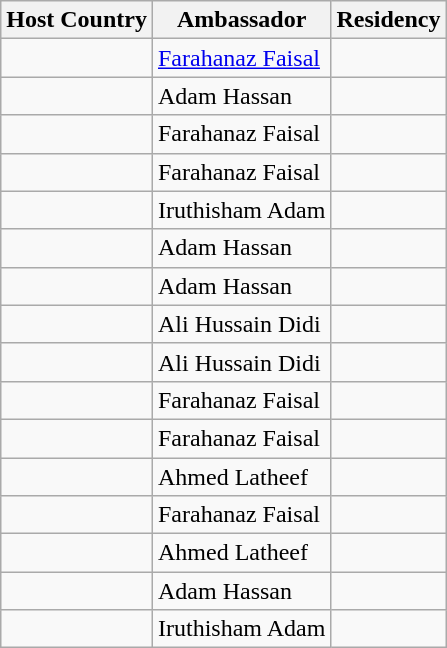<table class="wikitable sortable">
<tr>
<th>Host Country</th>
<th>Ambassador</th>
<th>Residency</th>
</tr>
<tr>
<td></td>
<td><a href='#'>Farahanaz Faisal</a></td>
<td></td>
</tr>
<tr>
<td></td>
<td>Adam Hassan</td>
<td></td>
</tr>
<tr>
<td></td>
<td>Farahanaz Faisal</td>
<td></td>
</tr>
<tr>
<td></td>
<td>Farahanaz Faisal</td>
<td></td>
</tr>
<tr>
<td></td>
<td>Iruthisham Adam</td>
<td></td>
</tr>
<tr>
<td></td>
<td>Adam Hassan</td>
<td></td>
</tr>
<tr>
<td></td>
<td>Adam Hassan</td>
<td></td>
</tr>
<tr>
<td></td>
<td>Ali Hussain Didi</td>
<td></td>
</tr>
<tr>
<td></td>
<td>Ali Hussain Didi</td>
<td></td>
</tr>
<tr>
<td></td>
<td>Farahanaz Faisal</td>
<td></td>
</tr>
<tr>
<td></td>
<td>Farahanaz Faisal</td>
<td></td>
</tr>
<tr>
<td></td>
<td>Ahmed Latheef</td>
<td></td>
</tr>
<tr>
<td></td>
<td>Farahanaz Faisal</td>
<td></td>
</tr>
<tr>
<td></td>
<td>Ahmed Latheef</td>
<td></td>
</tr>
<tr>
<td></td>
<td>Adam Hassan</td>
<td></td>
</tr>
<tr>
<td></td>
<td>Iruthisham Adam</td>
<td></td>
</tr>
</table>
